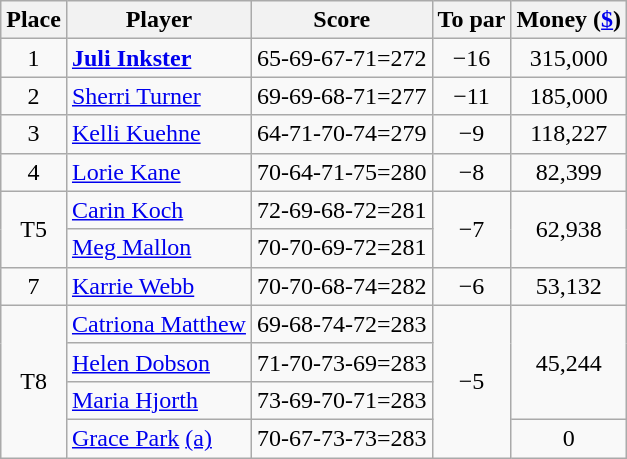<table class="wikitable">
<tr>
<th>Place</th>
<th>Player</th>
<th>Score</th>
<th>To par</th>
<th>Money (<a href='#'>$</a>)</th>
</tr>
<tr>
<td align=center>1</td>
<td> <strong><a href='#'>Juli Inkster</a></strong></td>
<td>65-69-67-71=272</td>
<td align=center>−16</td>
<td align=center>315,000</td>
</tr>
<tr>
<td align=center>2</td>
<td> <a href='#'>Sherri Turner</a></td>
<td>69-69-68-71=277</td>
<td align=center>−11</td>
<td align=center>185,000</td>
</tr>
<tr>
<td align=center>3</td>
<td> <a href='#'>Kelli Kuehne</a></td>
<td>64-71-70-74=279</td>
<td align=center>−9</td>
<td align=center>118,227</td>
</tr>
<tr>
<td align=center>4</td>
<td> <a href='#'>Lorie Kane</a></td>
<td>70-64-71-75=280</td>
<td align=center>−8</td>
<td align=center>82,399</td>
</tr>
<tr>
<td align=center rowspan=2>T5</td>
<td> <a href='#'>Carin Koch</a></td>
<td>72-69-68-72=281</td>
<td align=center rowspan=2>−7</td>
<td align=center rowspan=2>62,938</td>
</tr>
<tr>
<td> <a href='#'>Meg Mallon</a></td>
<td>70-70-69-72=281</td>
</tr>
<tr>
<td align=center>7</td>
<td> <a href='#'>Karrie Webb</a></td>
<td>70-70-68-74=282</td>
<td align=center>−6</td>
<td align=center>53,132</td>
</tr>
<tr>
<td align=center rowspan=4>T8</td>
<td> <a href='#'>Catriona Matthew</a></td>
<td>69-68-74-72=283</td>
<td align=center rowspan=4>−5</td>
<td align=center rowspan=3>45,244</td>
</tr>
<tr>
<td> <a href='#'>Helen Dobson</a></td>
<td>71-70-73-69=283</td>
</tr>
<tr>
<td> <a href='#'>Maria Hjorth</a></td>
<td>73-69-70-71=283</td>
</tr>
<tr>
<td> <a href='#'>Grace Park</a> <a href='#'>(a)</a></td>
<td>70-67-73-73=283</td>
<td align=center>0</td>
</tr>
</table>
